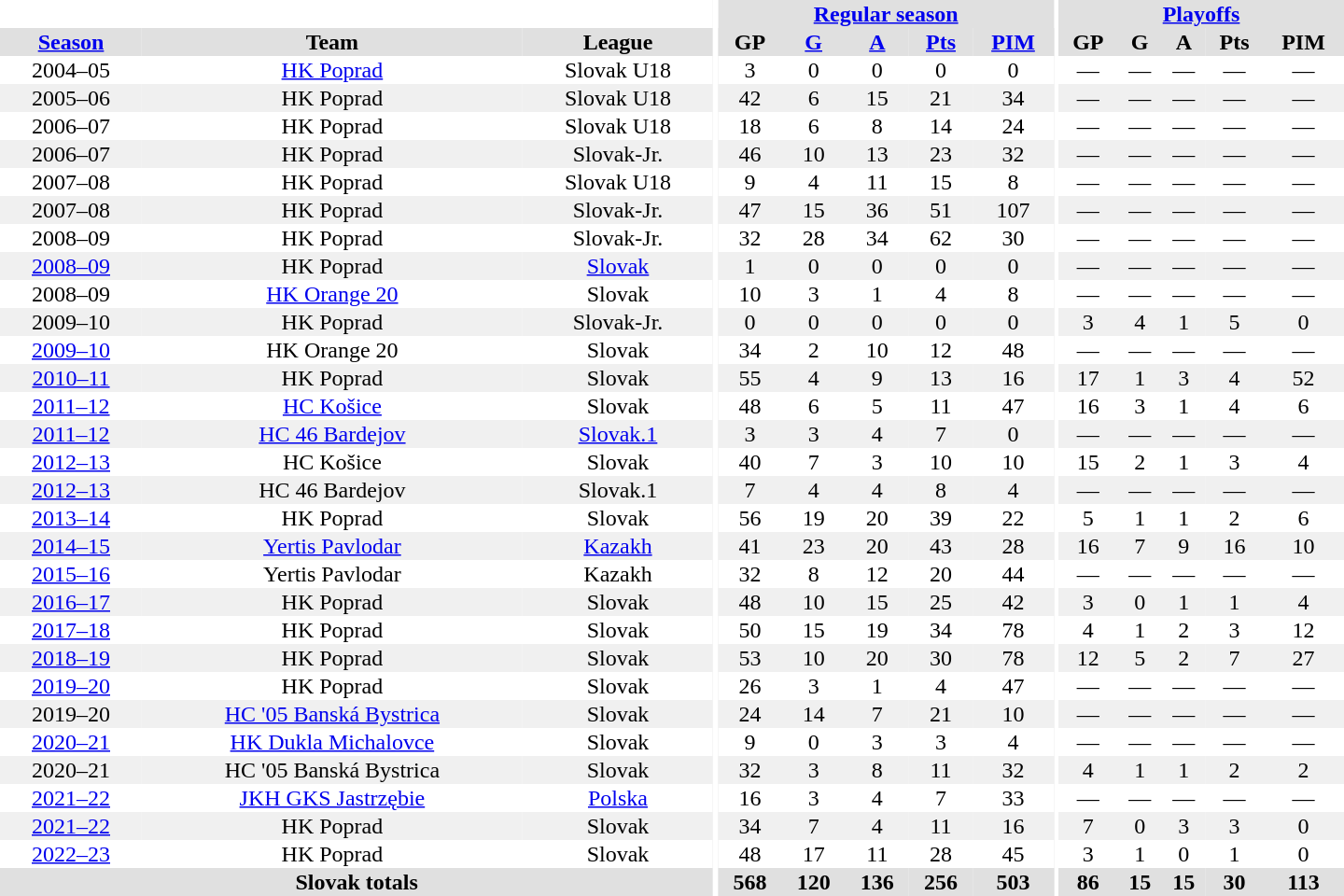<table border="0" cellpadding="1" cellspacing="0" style="text-align:center; width:60em">
<tr bgcolor="#e0e0e0">
<th colspan="3" bgcolor="#ffffff"></th>
<th rowspan="99" bgcolor="#ffffff"></th>
<th colspan="5"><a href='#'>Regular season</a></th>
<th rowspan="99" bgcolor="#ffffff"></th>
<th colspan="5"><a href='#'>Playoffs</a></th>
</tr>
<tr bgcolor="#e0e0e0">
<th><a href='#'>Season</a></th>
<th>Team</th>
<th>League</th>
<th>GP</th>
<th><a href='#'>G</a></th>
<th><a href='#'>A</a></th>
<th><a href='#'>Pts</a></th>
<th><a href='#'>PIM</a></th>
<th>GP</th>
<th>G</th>
<th>A</th>
<th>Pts</th>
<th>PIM</th>
</tr>
<tr>
<td>2004–05</td>
<td><a href='#'>HK Poprad</a></td>
<td>Slovak U18</td>
<td>3</td>
<td>0</td>
<td>0</td>
<td>0</td>
<td>0</td>
<td>—</td>
<td>—</td>
<td>—</td>
<td>—</td>
<td>—</td>
</tr>
<tr bgcolor="#f0f0f0">
<td>2005–06</td>
<td>HK Poprad</td>
<td>Slovak U18</td>
<td>42</td>
<td>6</td>
<td>15</td>
<td>21</td>
<td>34</td>
<td>—</td>
<td>—</td>
<td>—</td>
<td>—</td>
<td>—</td>
</tr>
<tr>
<td>2006–07</td>
<td>HK Poprad</td>
<td>Slovak U18</td>
<td>18</td>
<td>6</td>
<td>8</td>
<td>14</td>
<td>24</td>
<td>—</td>
<td>—</td>
<td>—</td>
<td>—</td>
<td>—</td>
</tr>
<tr bgcolor="#f0f0f0">
<td>2006–07</td>
<td>HK Poprad</td>
<td>Slovak-Jr.</td>
<td>46</td>
<td>10</td>
<td>13</td>
<td>23</td>
<td>32</td>
<td>—</td>
<td>—</td>
<td>—</td>
<td>—</td>
<td>—</td>
</tr>
<tr>
<td>2007–08</td>
<td>HK Poprad</td>
<td>Slovak U18</td>
<td>9</td>
<td>4</td>
<td>11</td>
<td>15</td>
<td>8</td>
<td>—</td>
<td>—</td>
<td>—</td>
<td>—</td>
<td>—</td>
</tr>
<tr bgcolor="#f0f0f0">
<td>2007–08</td>
<td>HK Poprad</td>
<td>Slovak-Jr.</td>
<td>47</td>
<td>15</td>
<td>36</td>
<td>51</td>
<td>107</td>
<td>—</td>
<td>—</td>
<td>—</td>
<td>—</td>
<td>—</td>
</tr>
<tr>
<td>2008–09</td>
<td>HK Poprad</td>
<td>Slovak-Jr.</td>
<td>32</td>
<td>28</td>
<td>34</td>
<td>62</td>
<td>30</td>
<td>—</td>
<td>—</td>
<td>—</td>
<td>—</td>
<td>—</td>
</tr>
<tr bgcolor="#f0f0f0">
<td><a href='#'>2008–09</a></td>
<td>HK Poprad</td>
<td><a href='#'>Slovak</a></td>
<td>1</td>
<td>0</td>
<td>0</td>
<td>0</td>
<td>0</td>
<td>—</td>
<td>—</td>
<td>—</td>
<td>—</td>
<td>—</td>
</tr>
<tr>
<td>2008–09</td>
<td><a href='#'>HK Orange 20</a></td>
<td>Slovak</td>
<td>10</td>
<td>3</td>
<td>1</td>
<td>4</td>
<td>8</td>
<td>—</td>
<td>—</td>
<td>—</td>
<td>—</td>
<td>—</td>
</tr>
<tr bgcolor="#f0f0f0">
<td>2009–10</td>
<td>HK Poprad</td>
<td>Slovak-Jr.</td>
<td>0</td>
<td>0</td>
<td>0</td>
<td>0</td>
<td>0</td>
<td>3</td>
<td>4</td>
<td>1</td>
<td>5</td>
<td>0</td>
</tr>
<tr>
<td><a href='#'>2009–10</a></td>
<td>HK Orange 20</td>
<td>Slovak</td>
<td>34</td>
<td>2</td>
<td>10</td>
<td>12</td>
<td>48</td>
<td>—</td>
<td>—</td>
<td>—</td>
<td>—</td>
<td>—</td>
</tr>
<tr bgcolor="#f0f0f0">
<td><a href='#'>2010–11</a></td>
<td>HK Poprad</td>
<td>Slovak</td>
<td>55</td>
<td>4</td>
<td>9</td>
<td>13</td>
<td>16</td>
<td>17</td>
<td>1</td>
<td>3</td>
<td>4</td>
<td>52</td>
</tr>
<tr>
<td><a href='#'>2011–12</a></td>
<td><a href='#'>HC Košice</a></td>
<td>Slovak</td>
<td>48</td>
<td>6</td>
<td>5</td>
<td>11</td>
<td>47</td>
<td>16</td>
<td>3</td>
<td>1</td>
<td>4</td>
<td>6</td>
</tr>
<tr bgcolor="#f0f0f0">
<td><a href='#'>2011–12</a></td>
<td><a href='#'>HC 46 Bardejov</a></td>
<td><a href='#'>Slovak.1</a></td>
<td>3</td>
<td>3</td>
<td>4</td>
<td>7</td>
<td>0</td>
<td>—</td>
<td>—</td>
<td>—</td>
<td>—</td>
<td>—</td>
</tr>
<tr>
<td><a href='#'>2012–13</a></td>
<td>HC Košice</td>
<td>Slovak</td>
<td>40</td>
<td>7</td>
<td>3</td>
<td>10</td>
<td>10</td>
<td>15</td>
<td>2</td>
<td>1</td>
<td>3</td>
<td>4</td>
</tr>
<tr bgcolor="#f0f0f0">
<td><a href='#'>2012–13</a></td>
<td>HC 46 Bardejov</td>
<td>Slovak.1</td>
<td>7</td>
<td>4</td>
<td>4</td>
<td>8</td>
<td>4</td>
<td>—</td>
<td>—</td>
<td>—</td>
<td>—</td>
<td>—</td>
</tr>
<tr>
<td><a href='#'>2013–14</a></td>
<td>HK Poprad</td>
<td>Slovak</td>
<td>56</td>
<td>19</td>
<td>20</td>
<td>39</td>
<td>22</td>
<td>5</td>
<td>1</td>
<td>1</td>
<td>2</td>
<td>6</td>
</tr>
<tr bgcolor="#f0f0f0">
<td><a href='#'>2014–15</a></td>
<td><a href='#'>Yertis Pavlodar</a></td>
<td><a href='#'>Kazakh</a></td>
<td>41</td>
<td>23</td>
<td>20</td>
<td>43</td>
<td>28</td>
<td>16</td>
<td>7</td>
<td>9</td>
<td>16</td>
<td>10</td>
</tr>
<tr>
<td><a href='#'>2015–16</a></td>
<td>Yertis Pavlodar</td>
<td>Kazakh</td>
<td>32</td>
<td>8</td>
<td>12</td>
<td>20</td>
<td>44</td>
<td>—</td>
<td>—</td>
<td>—</td>
<td>—</td>
<td>—</td>
</tr>
<tr bgcolor="#f0f0f0">
<td><a href='#'>2016–17</a></td>
<td>HK Poprad</td>
<td>Slovak</td>
<td>48</td>
<td>10</td>
<td>15</td>
<td>25</td>
<td>42</td>
<td>3</td>
<td>0</td>
<td>1</td>
<td>1</td>
<td>4</td>
</tr>
<tr>
<td><a href='#'>2017–18</a></td>
<td>HK Poprad</td>
<td>Slovak</td>
<td>50</td>
<td>15</td>
<td>19</td>
<td>34</td>
<td>78</td>
<td>4</td>
<td>1</td>
<td>2</td>
<td>3</td>
<td>12</td>
</tr>
<tr bgcolor="#f0f0f0">
<td><a href='#'>2018–19</a></td>
<td>HK Poprad</td>
<td>Slovak</td>
<td>53</td>
<td>10</td>
<td>20</td>
<td>30</td>
<td>78</td>
<td>12</td>
<td>5</td>
<td>2</td>
<td>7</td>
<td>27</td>
</tr>
<tr>
<td><a href='#'>2019–20</a></td>
<td>HK Poprad</td>
<td>Slovak</td>
<td>26</td>
<td>3</td>
<td>1</td>
<td>4</td>
<td>47</td>
<td>—</td>
<td>—</td>
<td>—</td>
<td>—</td>
<td>—</td>
</tr>
<tr bgcolor="#f0f0f0">
<td>2019–20</td>
<td><a href='#'>HC '05 Banská Bystrica</a></td>
<td>Slovak</td>
<td>24</td>
<td>14</td>
<td>7</td>
<td>21</td>
<td>10</td>
<td>—</td>
<td>—</td>
<td>—</td>
<td>—</td>
<td>—</td>
</tr>
<tr>
<td><a href='#'>2020–21</a></td>
<td><a href='#'>HK Dukla Michalovce</a></td>
<td>Slovak</td>
<td>9</td>
<td>0</td>
<td>3</td>
<td>3</td>
<td>4</td>
<td>—</td>
<td>—</td>
<td>—</td>
<td>—</td>
<td>—</td>
</tr>
<tr bgcolor="#f0f0f0">
<td>2020–21</td>
<td>HC '05 Banská Bystrica</td>
<td>Slovak</td>
<td>32</td>
<td>3</td>
<td>8</td>
<td>11</td>
<td>32</td>
<td>4</td>
<td>1</td>
<td>1</td>
<td>2</td>
<td>2</td>
</tr>
<tr>
<td><a href='#'>2021–22</a></td>
<td><a href='#'>JKH GKS Jastrzębie</a></td>
<td><a href='#'>Polska</a></td>
<td>16</td>
<td>3</td>
<td>4</td>
<td>7</td>
<td>33</td>
<td>—</td>
<td>—</td>
<td>—</td>
<td>—</td>
<td>—</td>
</tr>
<tr bgcolor="#f0f0f0">
<td><a href='#'>2021–22</a></td>
<td>HK Poprad</td>
<td>Slovak</td>
<td>34</td>
<td>7</td>
<td>4</td>
<td>11</td>
<td>16</td>
<td>7</td>
<td>0</td>
<td>3</td>
<td>3</td>
<td>0</td>
</tr>
<tr>
<td><a href='#'>2022–23</a></td>
<td>HK Poprad</td>
<td>Slovak</td>
<td>48</td>
<td>17</td>
<td>11</td>
<td>28</td>
<td>45</td>
<td>3</td>
<td>1</td>
<td>0</td>
<td>1</td>
<td>0</td>
</tr>
<tr bgcolor="#e0e0e0">
<th colspan="3">Slovak totals</th>
<th>568</th>
<th>120</th>
<th>136</th>
<th>256</th>
<th>503</th>
<th>86</th>
<th>15</th>
<th>15</th>
<th>30</th>
<th>113</th>
</tr>
</table>
